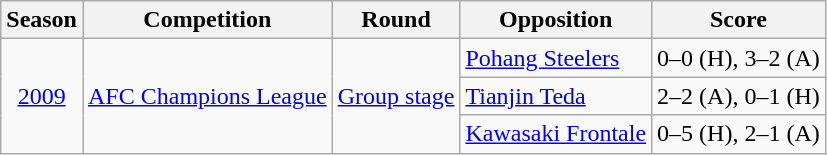<table class="wikitable">
<tr>
<th>Season</th>
<th>Competition</th>
<th>Round</th>
<th>Opposition</th>
<th>Score</th>
</tr>
<tr>
<td rowspan=3 align=center><a href='#'>2009</a></td>
<td rowspan=3><a href='#'>AFC Champions League</a></td>
<td rowspan=3><a href='#'>Group stage</a></td>
<td> <a href='#'>Pohang Steelers</a></td>
<td>0–0 (H), 3–2 (A)</td>
</tr>
<tr>
<td> <a href='#'>Tianjin Teda</a></td>
<td>2–2 (A), 0–1 (H)</td>
</tr>
<tr>
<td> <a href='#'>Kawasaki Frontale</a></td>
<td>0–5 (H), 2–1 (A)</td>
</tr>
</table>
